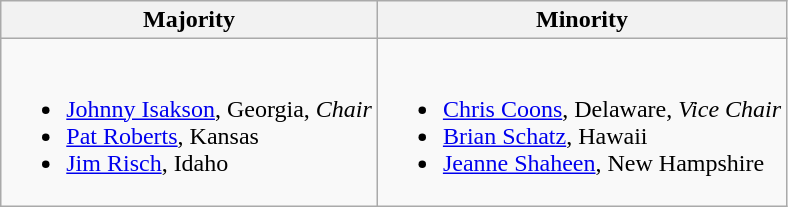<table class=wikitable>
<tr>
<th>Majority</th>
<th>Minority</th>
</tr>
<tr>
<td><br><ul><li><a href='#'>Johnny Isakson</a>, Georgia, <em>Chair</em></li><li><a href='#'>Pat Roberts</a>, Kansas</li><li><a href='#'>Jim Risch</a>, Idaho</li></ul></td>
<td><br><ul><li><a href='#'>Chris Coons</a>, Delaware, <em>Vice Chair</em></li><li><a href='#'>Brian Schatz</a>, Hawaii</li><li><a href='#'>Jeanne Shaheen</a>, New Hampshire</li></ul></td>
</tr>
</table>
